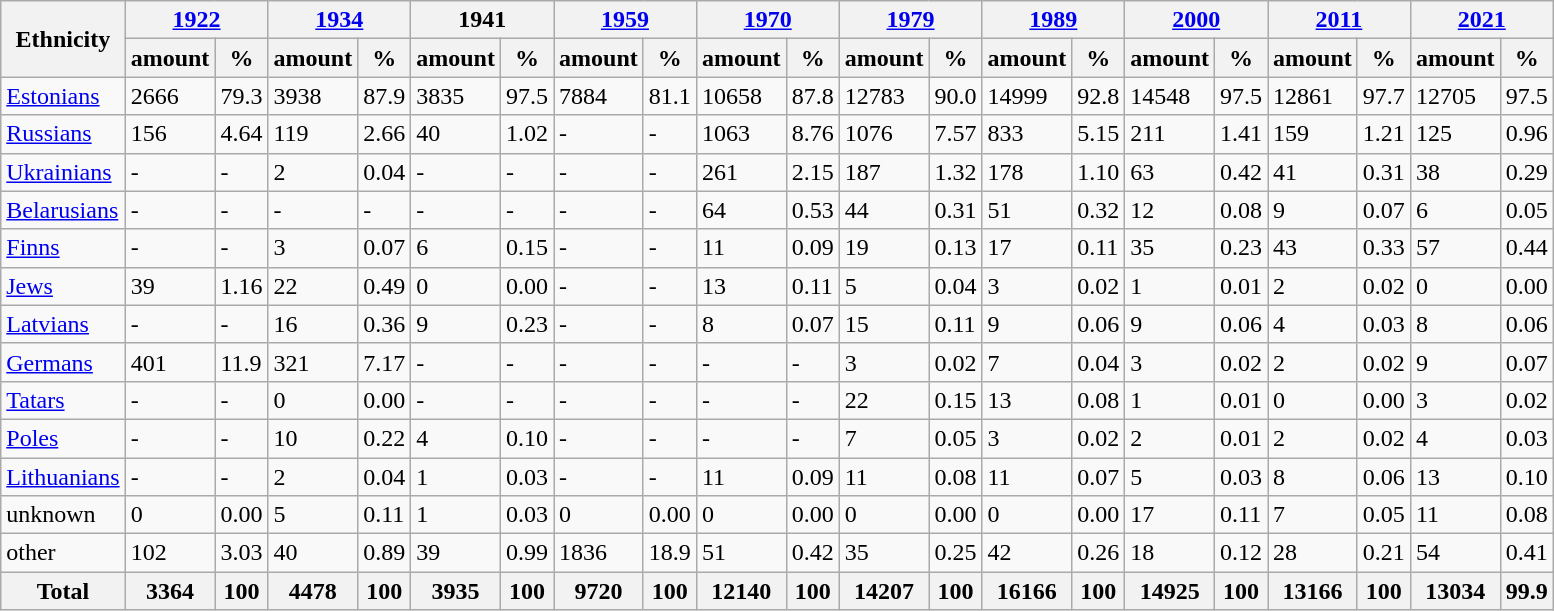<table class="wikitable sortable">
<tr>
<th rowspan="2">Ethnicity</th>
<th colspan="2"><a href='#'>1922</a></th>
<th colspan="2"><a href='#'>1934</a></th>
<th colspan="2">1941</th>
<th colspan="2"><a href='#'>1959</a></th>
<th colspan="2"><a href='#'>1970</a></th>
<th colspan="2"><a href='#'>1979</a></th>
<th colspan="2"><a href='#'>1989</a></th>
<th colspan="2"><a href='#'>2000</a></th>
<th colspan="2"><a href='#'>2011</a></th>
<th colspan="2"><a href='#'>2021</a></th>
</tr>
<tr>
<th>amount</th>
<th>%</th>
<th>amount</th>
<th>%</th>
<th>amount</th>
<th>%</th>
<th>amount</th>
<th>%</th>
<th>amount</th>
<th>%</th>
<th>amount</th>
<th>%</th>
<th>amount</th>
<th>%</th>
<th>amount</th>
<th>%</th>
<th>amount</th>
<th>%</th>
<th>amount</th>
<th>%</th>
</tr>
<tr>
<td><a href='#'>Estonians</a></td>
<td>2666</td>
<td>79.3</td>
<td>3938</td>
<td>87.9</td>
<td>3835</td>
<td>97.5</td>
<td>7884</td>
<td>81.1</td>
<td>10658</td>
<td>87.8</td>
<td>12783</td>
<td>90.0</td>
<td>14999</td>
<td>92.8</td>
<td>14548</td>
<td>97.5</td>
<td>12861</td>
<td>97.7</td>
<td>12705</td>
<td>97.5</td>
</tr>
<tr>
<td><a href='#'>Russians</a></td>
<td>156</td>
<td>4.64</td>
<td>119</td>
<td>2.66</td>
<td>40</td>
<td>1.02</td>
<td>-</td>
<td>-</td>
<td>1063</td>
<td>8.76</td>
<td>1076</td>
<td>7.57</td>
<td>833</td>
<td>5.15</td>
<td>211</td>
<td>1.41</td>
<td>159</td>
<td>1.21</td>
<td>125</td>
<td>0.96</td>
</tr>
<tr>
<td><a href='#'>Ukrainians</a></td>
<td>-</td>
<td>-</td>
<td>2</td>
<td>0.04</td>
<td>-</td>
<td>-</td>
<td>-</td>
<td>-</td>
<td>261</td>
<td>2.15</td>
<td>187</td>
<td>1.32</td>
<td>178</td>
<td>1.10</td>
<td>63</td>
<td>0.42</td>
<td>41</td>
<td>0.31</td>
<td>38</td>
<td>0.29</td>
</tr>
<tr>
<td><a href='#'>Belarusians</a></td>
<td>-</td>
<td>-</td>
<td>-</td>
<td>-</td>
<td>-</td>
<td>-</td>
<td>-</td>
<td>-</td>
<td>64</td>
<td>0.53</td>
<td>44</td>
<td>0.31</td>
<td>51</td>
<td>0.32</td>
<td>12</td>
<td>0.08</td>
<td>9</td>
<td>0.07</td>
<td>6</td>
<td>0.05</td>
</tr>
<tr>
<td><a href='#'>Finns</a></td>
<td>-</td>
<td>-</td>
<td>3</td>
<td>0.07</td>
<td>6</td>
<td>0.15</td>
<td>-</td>
<td>-</td>
<td>11</td>
<td>0.09</td>
<td>19</td>
<td>0.13</td>
<td>17</td>
<td>0.11</td>
<td>35</td>
<td>0.23</td>
<td>43</td>
<td>0.33</td>
<td>57</td>
<td>0.44</td>
</tr>
<tr>
<td><a href='#'>Jews</a></td>
<td>39</td>
<td>1.16</td>
<td>22</td>
<td>0.49</td>
<td>0</td>
<td>0.00</td>
<td>-</td>
<td>-</td>
<td>13</td>
<td>0.11</td>
<td>5</td>
<td>0.04</td>
<td>3</td>
<td>0.02</td>
<td>1</td>
<td>0.01</td>
<td>2</td>
<td>0.02</td>
<td>0</td>
<td>0.00</td>
</tr>
<tr>
<td><a href='#'>Latvians</a></td>
<td>-</td>
<td>-</td>
<td>16</td>
<td>0.36</td>
<td>9</td>
<td>0.23</td>
<td>-</td>
<td>-</td>
<td>8</td>
<td>0.07</td>
<td>15</td>
<td>0.11</td>
<td>9</td>
<td>0.06</td>
<td>9</td>
<td>0.06</td>
<td>4</td>
<td>0.03</td>
<td>8</td>
<td>0.06</td>
</tr>
<tr>
<td><a href='#'>Germans</a></td>
<td>401</td>
<td>11.9</td>
<td>321</td>
<td>7.17</td>
<td>-</td>
<td>-</td>
<td>-</td>
<td>-</td>
<td>-</td>
<td>-</td>
<td>3</td>
<td>0.02</td>
<td>7</td>
<td>0.04</td>
<td>3</td>
<td>0.02</td>
<td>2</td>
<td>0.02</td>
<td>9</td>
<td>0.07</td>
</tr>
<tr>
<td><a href='#'>Tatars</a></td>
<td>-</td>
<td>-</td>
<td>0</td>
<td>0.00</td>
<td>-</td>
<td>-</td>
<td>-</td>
<td>-</td>
<td>-</td>
<td>-</td>
<td>22</td>
<td>0.15</td>
<td>13</td>
<td>0.08</td>
<td>1</td>
<td>0.01</td>
<td>0</td>
<td>0.00</td>
<td>3</td>
<td>0.02</td>
</tr>
<tr>
<td><a href='#'>Poles</a></td>
<td>-</td>
<td>-</td>
<td>10</td>
<td>0.22</td>
<td>4</td>
<td>0.10</td>
<td>-</td>
<td>-</td>
<td>-</td>
<td>-</td>
<td>7</td>
<td>0.05</td>
<td>3</td>
<td>0.02</td>
<td>2</td>
<td>0.01</td>
<td>2</td>
<td>0.02</td>
<td>4</td>
<td>0.03</td>
</tr>
<tr>
<td><a href='#'>Lithuanians</a></td>
<td>-</td>
<td>-</td>
<td>2</td>
<td>0.04</td>
<td>1</td>
<td>0.03</td>
<td>-</td>
<td>-</td>
<td>11</td>
<td>0.09</td>
<td>11</td>
<td>0.08</td>
<td>11</td>
<td>0.07</td>
<td>5</td>
<td>0.03</td>
<td>8</td>
<td>0.06</td>
<td>13</td>
<td>0.10</td>
</tr>
<tr>
<td>unknown</td>
<td>0</td>
<td>0.00</td>
<td>5</td>
<td>0.11</td>
<td>1</td>
<td>0.03</td>
<td>0</td>
<td>0.00</td>
<td>0</td>
<td>0.00</td>
<td>0</td>
<td>0.00</td>
<td>0</td>
<td>0.00</td>
<td>17</td>
<td>0.11</td>
<td>7</td>
<td>0.05</td>
<td>11</td>
<td>0.08</td>
</tr>
<tr>
<td>other</td>
<td>102</td>
<td>3.03</td>
<td>40</td>
<td>0.89</td>
<td>39</td>
<td>0.99</td>
<td>1836</td>
<td>18.9</td>
<td>51</td>
<td>0.42</td>
<td>35</td>
<td>0.25</td>
<td>42</td>
<td>0.26</td>
<td>18</td>
<td>0.12</td>
<td>28</td>
<td>0.21</td>
<td>54</td>
<td>0.41</td>
</tr>
<tr>
<th>Total</th>
<th>3364</th>
<th>100</th>
<th>4478</th>
<th>100</th>
<th>3935</th>
<th>100</th>
<th>9720</th>
<th>100</th>
<th>12140</th>
<th>100</th>
<th>14207</th>
<th>100</th>
<th>16166</th>
<th>100</th>
<th>14925</th>
<th>100</th>
<th>13166</th>
<th>100</th>
<th>13034</th>
<th>99.9</th>
</tr>
</table>
